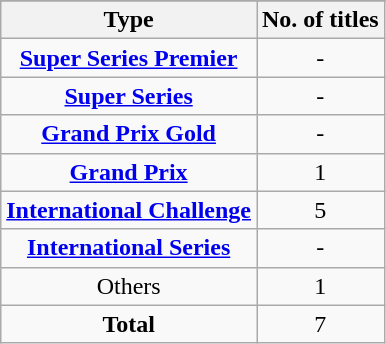<table class="wikitable sortable"  style=text-align:center>
<tr>
</tr>
<tr>
<th>Type</th>
<th>No. of titles</th>
</tr>
<tr>
<td><strong><a href='#'>Super Series Premier</a></strong></td>
<td>-</td>
</tr>
<tr>
<td><strong><a href='#'>Super Series</a></strong></td>
<td>-</td>
</tr>
<tr>
<td><strong><a href='#'>Grand Prix Gold</a></strong></td>
<td>-</td>
</tr>
<tr>
<td><strong><a href='#'>Grand Prix</a></strong></td>
<td>1</td>
</tr>
<tr>
<td><strong><a href='#'>International Challenge</a></strong></td>
<td>5</td>
</tr>
<tr>
<td><strong><a href='#'>International Series</a></strong></td>
<td>-</td>
</tr>
<tr>
<td>Others</td>
<td>1</td>
</tr>
<tr>
<td><strong>Total</strong></td>
<td>7</td>
</tr>
</table>
